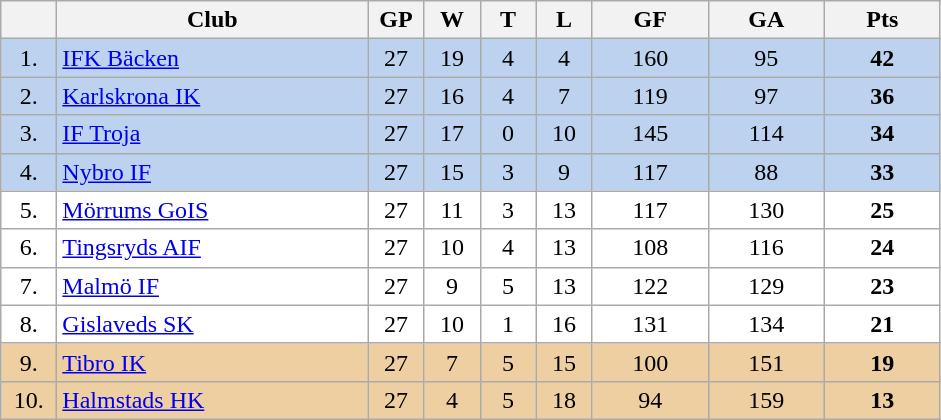<table class="wikitable">
<tr>
<th width="30"></th>
<th width="200">Club</th>
<th width="30">GP</th>
<th width="30">W</th>
<th width="30">T</th>
<th width="30">L</th>
<th width="70">GF</th>
<th width="70">GA</th>
<th width="70">Pts</th>
</tr>
<tr bgcolor="#BCD2EE" align="center">
<td>1.</td>
<td align="left"><a href='#'>IFK Bäcken</a></td>
<td>27</td>
<td>19</td>
<td>4</td>
<td>4</td>
<td>160</td>
<td>95</td>
<td><strong>42</strong></td>
</tr>
<tr bgcolor="#BCD2EE" align="center">
<td>2.</td>
<td align="left"><a href='#'>Karlskrona IK</a></td>
<td>27</td>
<td>16</td>
<td>4</td>
<td>7</td>
<td>119</td>
<td>97</td>
<td><strong>36</strong></td>
</tr>
<tr bgcolor="#BCD2EE" align="center">
<td>3.</td>
<td align="left"><a href='#'>IF Troja</a></td>
<td>27</td>
<td>17</td>
<td>0</td>
<td>10</td>
<td>145</td>
<td>114</td>
<td><strong>34</strong></td>
</tr>
<tr bgcolor="#BCD2EE" align="center">
<td>4.</td>
<td align="left"><a href='#'>Nybro IF</a></td>
<td>27</td>
<td>15</td>
<td>3</td>
<td>9</td>
<td>117</td>
<td>88</td>
<td><strong>33</strong></td>
</tr>
<tr bgcolor="#FFFFFF" align="center">
<td>5.</td>
<td align="left"><a href='#'>Mörrums GoIS</a></td>
<td>27</td>
<td>11</td>
<td>3</td>
<td>13</td>
<td>117</td>
<td>130</td>
<td><strong>25</strong></td>
</tr>
<tr bgcolor="#FFFFFF" align="center">
<td>6.</td>
<td align="left"><a href='#'>Tingsryds AIF</a></td>
<td>27</td>
<td>10</td>
<td>4</td>
<td>13</td>
<td>108</td>
<td>116</td>
<td><strong>24</strong></td>
</tr>
<tr bgcolor="#FFFFFF" align="center">
<td>7.</td>
<td align="left"><a href='#'>Malmö IF</a></td>
<td>27</td>
<td>9</td>
<td>5</td>
<td>13</td>
<td>122</td>
<td>129</td>
<td><strong>23</strong></td>
</tr>
<tr bgcolor="#FFFFFF" align="center">
<td>8.</td>
<td align="left"><a href='#'>Gislaveds SK</a></td>
<td>27</td>
<td>10</td>
<td>1</td>
<td>16</td>
<td>131</td>
<td>134</td>
<td><strong>21</strong></td>
</tr>
<tr bgcolor="#EECFA1" align="center">
<td>9.</td>
<td align="left"><a href='#'>Tibro IK</a></td>
<td>27</td>
<td>7</td>
<td>5</td>
<td>15</td>
<td>100</td>
<td>151</td>
<td><strong>19</strong></td>
</tr>
<tr bgcolor="#EECFA1" align="center">
<td>10.</td>
<td align="left"><a href='#'>Halmstads HK</a></td>
<td>27</td>
<td>4</td>
<td>5</td>
<td>18</td>
<td>94</td>
<td>159</td>
<td><strong>13</strong></td>
</tr>
</table>
